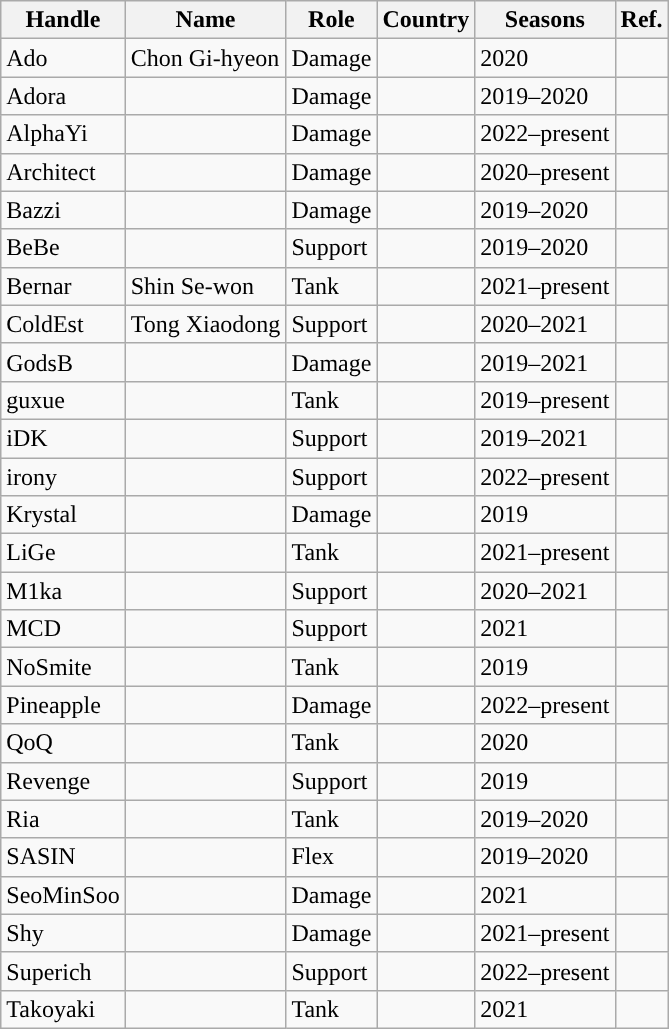<table class="wikitable sortable" style="text-align:left;">
<tr>
<th style="background-color:#">Handle</th>
<th style="background-color:#">Name</th>
<th style="background-color:#">Role</th>
<th style="background-color:#">Country</th>
<th style="background-color:#">Seasons</th>
<th style="background-color:#">Ref.</th>
</tr>
<tr>
<td>Ado</td>
<td>Chon Gi-hyeon</td>
<td>Damage</td>
<td></td>
<td>2020</td>
<td></td>
</tr>
<tr>
<td>Adora</td>
<td></td>
<td>Damage</td>
<td></td>
<td>2019–2020</td>
<td></td>
</tr>
<tr>
<td>AlphaYi</td>
<td></td>
<td>Damage</td>
<td></td>
<td>2022–present</td>
<td></td>
</tr>
<tr>
<td>Architect</td>
<td></td>
<td>Damage</td>
<td></td>
<td>2020–present</td>
<td></td>
</tr>
<tr>
<td>Bazzi</td>
<td></td>
<td>Damage</td>
<td></td>
<td>2019–2020</td>
<td></td>
</tr>
<tr>
<td>BeBe</td>
<td></td>
<td>Support</td>
<td></td>
<td>2019–2020</td>
<td></td>
</tr>
<tr>
<td>Bernar</td>
<td>Shin Se-won</td>
<td>Tank</td>
<td></td>
<td>2021–present</td>
<td></td>
</tr>
<tr>
<td>ColdEst</td>
<td>Tong Xiaodong</td>
<td>Support</td>
<td></td>
<td>2020–2021</td>
<td></td>
</tr>
<tr>
<td>GodsB</td>
<td></td>
<td>Damage</td>
<td></td>
<td>2019–2021</td>
<td></td>
</tr>
<tr>
<td>guxue</td>
<td></td>
<td>Tank</td>
<td></td>
<td>2019–present</td>
<td></td>
</tr>
<tr>
<td>iDK</td>
<td></td>
<td>Support</td>
<td></td>
<td>2019–2021</td>
<td></td>
</tr>
<tr>
<td>irony</td>
<td></td>
<td>Support</td>
<td></td>
<td>2022–present</td>
<td></td>
</tr>
<tr>
<td>Krystal</td>
<td></td>
<td>Damage</td>
<td></td>
<td>2019</td>
<td></td>
</tr>
<tr>
<td>LiGe</td>
<td></td>
<td>Tank</td>
<td></td>
<td>2021–present</td>
<td></td>
</tr>
<tr>
<td>M1ka</td>
<td></td>
<td>Support</td>
<td></td>
<td>2020–2021</td>
<td></td>
</tr>
<tr>
<td>MCD</td>
<td></td>
<td>Support</td>
<td></td>
<td>2021</td>
<td></td>
</tr>
<tr>
<td>NoSmite</td>
<td></td>
<td>Tank</td>
<td></td>
<td>2019</td>
<td></td>
</tr>
<tr>
<td>Pineapple</td>
<td></td>
<td>Damage</td>
<td></td>
<td>2022–present</td>
<td></td>
</tr>
<tr>
<td>QoQ</td>
<td></td>
<td>Tank</td>
<td></td>
<td>2020</td>
<td></td>
</tr>
<tr>
<td>Revenge</td>
<td></td>
<td>Support</td>
<td></td>
<td>2019</td>
<td></td>
</tr>
<tr>
<td>Ria</td>
<td></td>
<td>Tank</td>
<td></td>
<td>2019–2020</td>
<td></td>
</tr>
<tr>
<td>SASIN</td>
<td></td>
<td>Flex</td>
<td></td>
<td>2019–2020</td>
<td></td>
</tr>
<tr>
<td>SeoMinSoo</td>
<td></td>
<td>Damage</td>
<td></td>
<td>2021</td>
<td></td>
</tr>
<tr>
<td>Shy</td>
<td></td>
<td>Damage</td>
<td></td>
<td>2021–present</td>
<td></td>
</tr>
<tr>
<td>Superich</td>
<td></td>
<td>Support</td>
<td></td>
<td>2022–present</td>
<td></td>
</tr>
<tr>
<td>Takoyaki</td>
<td></td>
<td>Tank</td>
<td></td>
<td>2021</td>
<td></td>
</tr>
</table>
